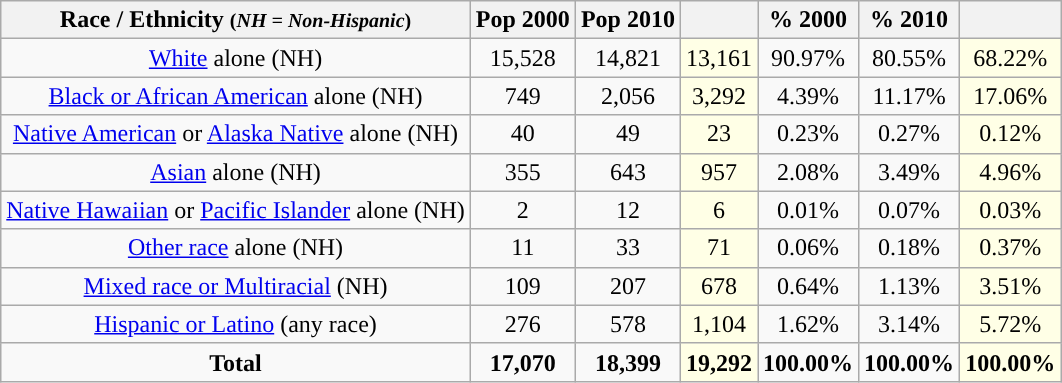<table class="wikitable" style="text-align:center;">
<tr>
<th>Race / Ethnicity <small>(<em>NH = Non-Hispanic</em>)</small></th>
<th>Pop 2000</th>
<th>Pop 2010</th>
<th></th>
<th>% 2000</th>
<th>% 2010</th>
<th></th>
</tr>
<tr>
<td><a href='#'>White</a> alone (NH)</td>
<td>15,528</td>
<td>14,821</td>
<td style='background: #ffffe6;'>13,161</td>
<td>90.97%</td>
<td>80.55%</td>
<td style='background: #ffffe6;'>68.22%</td>
</tr>
<tr>
<td><a href='#'>Black or African American</a> alone (NH)</td>
<td>749</td>
<td>2,056</td>
<td style='background: #ffffe6;'>3,292</td>
<td>4.39%</td>
<td>11.17%</td>
<td style='background: #ffffe6;'>17.06%</td>
</tr>
<tr>
<td><a href='#'>Native American</a> or <a href='#'>Alaska Native</a> alone (NH)</td>
<td>40</td>
<td>49</td>
<td style='background: #ffffe6;'>23</td>
<td>0.23%</td>
<td>0.27%</td>
<td style='background: #ffffe6;'>0.12%</td>
</tr>
<tr>
<td><a href='#'>Asian</a> alone (NH)</td>
<td>355</td>
<td>643</td>
<td style='background: #ffffe6;'>957</td>
<td>2.08%</td>
<td>3.49%</td>
<td style='background: #ffffe6;'>4.96%</td>
</tr>
<tr>
<td><a href='#'>Native Hawaiian</a> or <a href='#'>Pacific Islander</a> alone (NH)</td>
<td>2</td>
<td>12</td>
<td style='background: #ffffe6;'>6</td>
<td>0.01%</td>
<td>0.07%</td>
<td style='background: #ffffe6;'>0.03%</td>
</tr>
<tr>
<td><a href='#'>Other race</a> alone (NH)</td>
<td>11</td>
<td>33</td>
<td style='background: #ffffe6;'>71</td>
<td>0.06%</td>
<td>0.18%</td>
<td style='background: #ffffe6;'>0.37%</td>
</tr>
<tr>
<td><a href='#'>Mixed race or Multiracial</a> (NH)</td>
<td>109</td>
<td>207</td>
<td style='background: #ffffe6;'>678</td>
<td>0.64%</td>
<td>1.13%</td>
<td style='background: #ffffe6;'>3.51%</td>
</tr>
<tr>
<td><a href='#'>Hispanic or Latino</a> (any race)</td>
<td>276</td>
<td>578</td>
<td style='background: #ffffe6;'>1,104</td>
<td>1.62%</td>
<td>3.14%</td>
<td style='background: #ffffe6;'>5.72%</td>
</tr>
<tr>
<td><strong>Total</strong></td>
<td><strong>17,070</strong></td>
<td><strong>18,399</strong></td>
<td style='background: #ffffe6;'><strong>19,292</strong></td>
<td><strong>100.00%</strong></td>
<td><strong>100.00%</strong></td>
<td style='background: #ffffe6;'><strong>100.00%</strong></td>
</tr>
</table>
